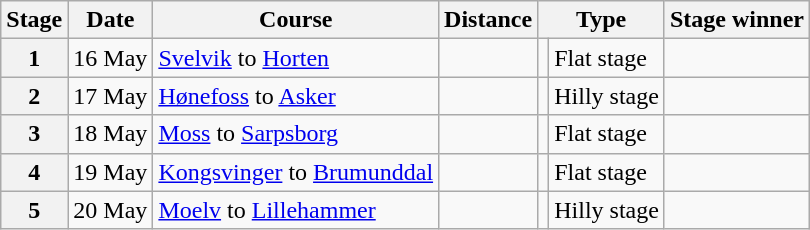<table class="wikitable">
<tr>
<th scope="col">Stage</th>
<th scope="col">Date</th>
<th scope="col">Course</th>
<th scope="col">Distance</th>
<th scope="col" colspan="2">Type</th>
<th scope="col">Stage winner</th>
</tr>
<tr>
<th scope="row" style="text-align:center;">1</th>
<td style="text-align:center;">16 May</td>
<td><a href='#'>Svelvik</a> to <a href='#'>Horten</a></td>
<td style="text-align:center;"></td>
<td></td>
<td>Flat stage</td>
<td></td>
</tr>
<tr>
<th scope="row" style="text-align:center;">2</th>
<td style="text-align:center;">17 May</td>
<td><a href='#'>Hønefoss</a> to <a href='#'>Asker</a></td>
<td style="text-align:center;"></td>
<td></td>
<td>Hilly stage</td>
<td></td>
</tr>
<tr>
<th scope="row" style="text-align:center;">3</th>
<td style="text-align:center;">18 May</td>
<td><a href='#'>Moss</a> to <a href='#'>Sarpsborg</a></td>
<td style="text-align:center;"></td>
<td></td>
<td>Flat stage</td>
<td></td>
</tr>
<tr>
<th scope="row" style="text-align:center;">4</th>
<td style="text-align:center;">19 May</td>
<td><a href='#'>Kongsvinger</a> to <a href='#'>Brumunddal</a></td>
<td style="text-align:center;"></td>
<td></td>
<td>Flat stage</td>
<td></td>
</tr>
<tr>
<th scope="row" style="text-align:center;">5</th>
<td style="text-align:center;">20 May</td>
<td><a href='#'>Moelv</a> to <a href='#'>Lillehammer</a></td>
<td style="text-align:center;"></td>
<td></td>
<td>Hilly stage</td>
<td></td>
</tr>
</table>
